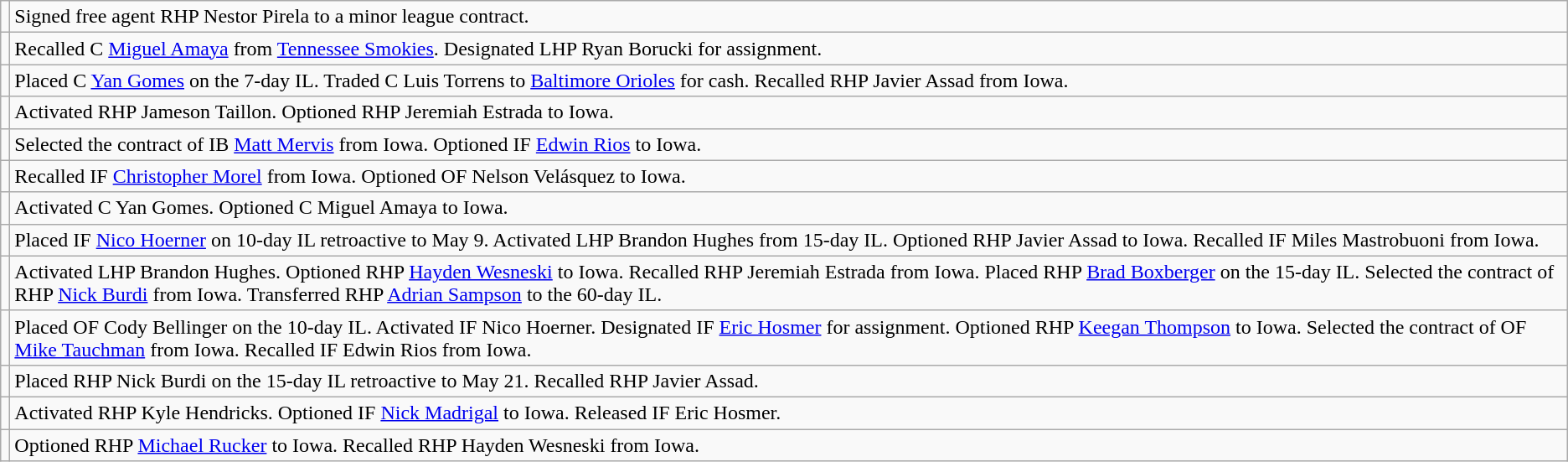<table class="wikitable">
<tr>
<td></td>
<td>Signed free agent RHP Nestor Pirela to a minor league contract.</td>
</tr>
<tr>
<td></td>
<td>Recalled C <a href='#'>Miguel Amaya</a> from <a href='#'>Tennessee Smokies</a>. Designated LHP Ryan Borucki for assignment.</td>
</tr>
<tr>
<td></td>
<td>Placed C <a href='#'>Yan Gomes</a> on the 7-day IL. Traded C Luis Torrens to <a href='#'>Baltimore Orioles</a> for cash. Recalled RHP Javier Assad from Iowa.</td>
</tr>
<tr>
<td></td>
<td>Activated RHP Jameson Taillon. Optioned RHP Jeremiah Estrada to Iowa.</td>
</tr>
<tr>
<td></td>
<td>Selected the contract of IB <a href='#'>Matt Mervis</a> from Iowa. Optioned IF <a href='#'>Edwin Rios</a> to Iowa.</td>
</tr>
<tr>
<td></td>
<td>Recalled IF <a href='#'>Christopher Morel</a> from Iowa. Optioned OF Nelson Velásquez to Iowa.</td>
</tr>
<tr>
<td></td>
<td>Activated C Yan Gomes. Optioned C Miguel Amaya to Iowa.</td>
</tr>
<tr>
<td></td>
<td>Placed IF <a href='#'>Nico Hoerner</a> on 10-day IL retroactive to May 9. Activated LHP Brandon Hughes from 15-day IL. Optioned RHP Javier Assad to Iowa. Recalled IF Miles Mastrobuoni from Iowa.</td>
</tr>
<tr>
<td></td>
<td>Activated LHP Brandon Hughes. Optioned RHP <a href='#'>Hayden Wesneski</a> to Iowa. Recalled RHP Jeremiah Estrada from Iowa. Placed RHP <a href='#'>Brad Boxberger</a> on the 15-day IL. Selected the contract of RHP <a href='#'>Nick Burdi</a> from Iowa. Transferred RHP <a href='#'>Adrian Sampson</a> to the 60-day IL.</td>
</tr>
<tr>
<td></td>
<td>Placed OF Cody Bellinger on the 10-day IL. Activated IF Nico Hoerner. Designated IF <a href='#'>Eric Hosmer</a> for assignment. Optioned RHP <a href='#'>Keegan Thompson</a> to Iowa. Selected the contract of OF <a href='#'>Mike Tauchman</a> from Iowa. Recalled IF Edwin Rios from Iowa.</td>
</tr>
<tr>
<td></td>
<td>Placed RHP Nick Burdi on the 15-day IL retroactive to May 21. Recalled RHP Javier Assad.</td>
</tr>
<tr>
<td></td>
<td>Activated RHP Kyle Hendricks. Optioned IF <a href='#'>Nick Madrigal</a> to Iowa. Released IF Eric Hosmer.</td>
</tr>
<tr>
<td></td>
<td>Optioned RHP <a href='#'>Michael Rucker</a> to Iowa. Recalled RHP Hayden Wesneski from Iowa.</td>
</tr>
</table>
